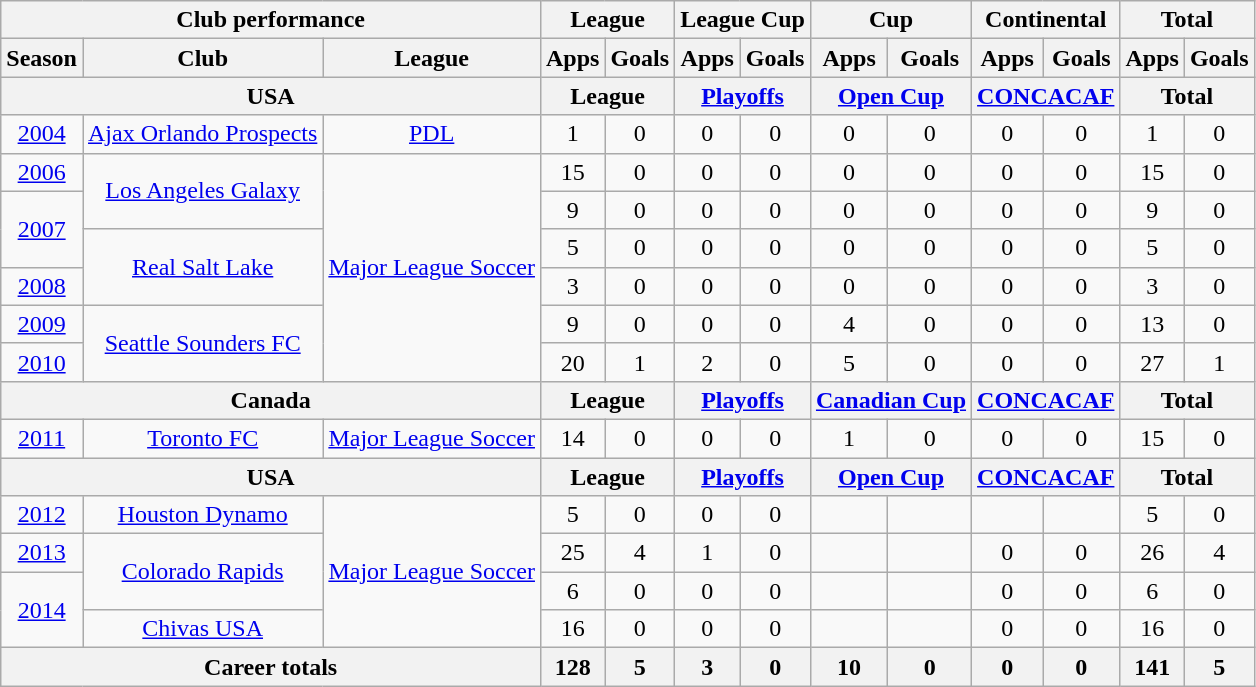<table class="wikitable" style="text-align:center">
<tr>
<th colspan=3>Club performance</th>
<th colspan=2>League</th>
<th colspan=2>League Cup</th>
<th colspan=2>Cup</th>
<th colspan=2>Continental</th>
<th colspan=2>Total</th>
</tr>
<tr>
<th>Season</th>
<th>Club</th>
<th>League</th>
<th>Apps</th>
<th>Goals</th>
<th>Apps</th>
<th>Goals</th>
<th>Apps</th>
<th>Goals</th>
<th>Apps</th>
<th>Goals</th>
<th>Apps</th>
<th>Goals</th>
</tr>
<tr>
<th colspan=3>USA</th>
<th colspan=2>League</th>
<th colspan=2><a href='#'>Playoffs</a></th>
<th colspan=2><a href='#'>Open Cup</a></th>
<th colspan=2><a href='#'>CONCACAF</a></th>
<th colspan=2>Total</th>
</tr>
<tr>
<td><a href='#'>2004</a></td>
<td rowspan="1"><a href='#'>Ajax Orlando Prospects</a></td>
<td rowspan="1"><a href='#'>PDL</a></td>
<td>1</td>
<td>0</td>
<td>0</td>
<td>0</td>
<td>0</td>
<td>0</td>
<td>0</td>
<td>0</td>
<td>1</td>
<td>0</td>
</tr>
<tr>
<td><a href='#'>2006</a></td>
<td rowspan="2"><a href='#'>Los Angeles Galaxy</a></td>
<td rowspan="6"><a href='#'>Major League Soccer</a></td>
<td>15</td>
<td>0</td>
<td>0</td>
<td>0</td>
<td>0</td>
<td>0</td>
<td>0</td>
<td>0</td>
<td>15</td>
<td>0</td>
</tr>
<tr>
<td rowspan="2"><a href='#'>2007</a></td>
<td>9</td>
<td>0</td>
<td>0</td>
<td>0</td>
<td>0</td>
<td>0</td>
<td>0</td>
<td>0</td>
<td>9</td>
<td>0</td>
</tr>
<tr>
<td rowspan="2"><a href='#'>Real Salt Lake</a></td>
<td>5</td>
<td>0</td>
<td>0</td>
<td>0</td>
<td>0</td>
<td>0</td>
<td>0</td>
<td>0</td>
<td>5</td>
<td>0</td>
</tr>
<tr>
<td><a href='#'>2008</a></td>
<td>3</td>
<td>0</td>
<td>0</td>
<td>0</td>
<td>0</td>
<td>0</td>
<td>0</td>
<td>0</td>
<td>3</td>
<td>0</td>
</tr>
<tr>
<td><a href='#'>2009</a></td>
<td rowspan="2"><a href='#'>Seattle Sounders FC</a></td>
<td>9</td>
<td>0</td>
<td>0</td>
<td>0</td>
<td>4</td>
<td>0</td>
<td>0</td>
<td>0</td>
<td>13</td>
<td>0</td>
</tr>
<tr>
<td><a href='#'>2010</a></td>
<td>20</td>
<td>1</td>
<td>2</td>
<td>0</td>
<td>5</td>
<td>0</td>
<td>0</td>
<td>0</td>
<td>27</td>
<td>1</td>
</tr>
<tr>
<th colspan=3>Canada</th>
<th colspan=2>League</th>
<th colspan=2><a href='#'>Playoffs</a></th>
<th colspan=2><a href='#'>Canadian Cup</a></th>
<th colspan=2><a href='#'>CONCACAF</a></th>
<th colspan=2>Total</th>
</tr>
<tr>
<td><a href='#'>2011</a></td>
<td rowspan="1"><a href='#'>Toronto FC</a></td>
<td rowspan="1"><a href='#'>Major League Soccer</a></td>
<td>14</td>
<td>0</td>
<td>0</td>
<td>0</td>
<td>1</td>
<td>0</td>
<td>0</td>
<td>0</td>
<td>15</td>
<td>0</td>
</tr>
<tr>
<th colspan=3>USA</th>
<th colspan=2>League</th>
<th colspan=2><a href='#'>Playoffs</a></th>
<th colspan=2><a href='#'>Open Cup</a></th>
<th colspan=2><a href='#'>CONCACAF</a></th>
<th colspan=2>Total</th>
</tr>
<tr>
<td><a href='#'>2012</a></td>
<td rowspan="1"><a href='#'>Houston Dynamo</a></td>
<td rowspan="4"><a href='#'>Major League Soccer</a></td>
<td>5</td>
<td>0</td>
<td>0</td>
<td>0</td>
<td></td>
<td></td>
<td></td>
<td></td>
<td>5</td>
<td>0</td>
</tr>
<tr>
<td><a href='#'>2013</a></td>
<td rowspan="2"><a href='#'>Colorado Rapids</a></td>
<td>25</td>
<td>4</td>
<td>1</td>
<td>0</td>
<td></td>
<td></td>
<td>0</td>
<td>0</td>
<td>26</td>
<td>4</td>
</tr>
<tr>
<td rowspan="2"><a href='#'>2014</a></td>
<td>6</td>
<td>0</td>
<td>0</td>
<td>0</td>
<td></td>
<td></td>
<td>0</td>
<td>0</td>
<td>6</td>
<td>0</td>
</tr>
<tr>
<td rowspan="1"><a href='#'>Chivas USA</a></td>
<td>16</td>
<td>0</td>
<td>0</td>
<td>0</td>
<td></td>
<td></td>
<td>0</td>
<td>0</td>
<td>16</td>
<td>0</td>
</tr>
<tr>
<th colspan=3>Career totals</th>
<th>128</th>
<th>5</th>
<th>3</th>
<th>0</th>
<th>10</th>
<th>0</th>
<th>0</th>
<th>0</th>
<th>141</th>
<th>5</th>
</tr>
</table>
